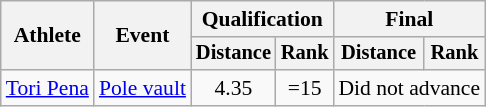<table class="wikitable" style="font-size:90%">
<tr>
<th rowspan=2>Athlete</th>
<th rowspan=2>Event</th>
<th colspan=2>Qualification</th>
<th colspan=2>Final</th>
</tr>
<tr style="font-size:95%">
<th>Distance</th>
<th>Rank</th>
<th>Distance</th>
<th>Rank</th>
</tr>
<tr align="center">
<td align=left><a href='#'>Tori Pena</a></td>
<td style="text-align:left;"><a href='#'>Pole vault</a></td>
<td>4.35</td>
<td>=15</td>
<td colspan=2>Did not advance</td>
</tr>
</table>
